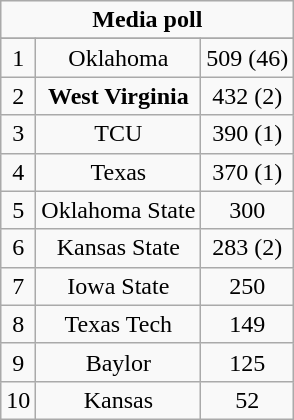<table class="wikitable">
<tr align="center">
<td align="center" Colspan="3"><strong>Media poll</strong></td>
</tr>
<tr align="center">
</tr>
<tr align="center">
<td>1</td>
<td>Oklahoma</td>
<td>509 (46)</td>
</tr>
<tr align="center">
<td>2</td>
<td><strong>West Virginia</strong></td>
<td>432 (2)</td>
</tr>
<tr align="center">
<td>3</td>
<td>TCU</td>
<td>390 (1)</td>
</tr>
<tr align="center">
<td>4</td>
<td>Texas</td>
<td>370 (1)</td>
</tr>
<tr align="center">
<td>5</td>
<td>Oklahoma State</td>
<td>300</td>
</tr>
<tr align="center">
<td>6</td>
<td>Kansas State</td>
<td>283 (2)</td>
</tr>
<tr align="center">
<td>7</td>
<td>Iowa State</td>
<td>250</td>
</tr>
<tr align="center">
<td>8</td>
<td>Texas Tech</td>
<td>149</td>
</tr>
<tr align="center">
<td>9</td>
<td>Baylor</td>
<td>125</td>
</tr>
<tr align="center">
<td>10</td>
<td>Kansas</td>
<td>52</td>
</tr>
</table>
